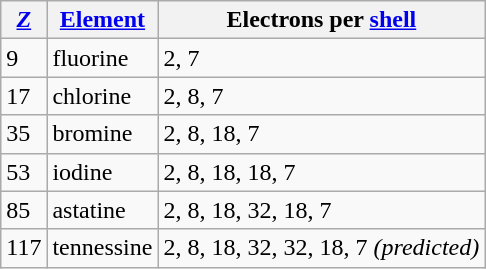<table class="wikitable" style="white-space:nowrap;">
<tr>
<th><em><a href='#'>Z</a></em></th>
<th><a href='#'>Element</a></th>
<th>Electrons per <a href='#'>shell</a></th>
</tr>
<tr>
<td>9</td>
<td>fluorine</td>
<td>2, 7</td>
</tr>
<tr>
<td>17</td>
<td>chlorine</td>
<td>2, 8, 7</td>
</tr>
<tr>
<td>35</td>
<td>bromine</td>
<td>2, 8, 18, 7</td>
</tr>
<tr>
<td>53</td>
<td>iodine</td>
<td>2, 8, 18, 18, 7</td>
</tr>
<tr>
<td>85</td>
<td>astatine</td>
<td>2, 8, 18, 32, 18, 7</td>
</tr>
<tr>
<td>117</td>
<td>tennessine</td>
<td>2, 8, 18, 32, 32, 18, 7 <em>(predicted)</em></td>
</tr>
</table>
